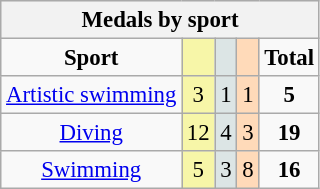<table class="wikitable" style="font-size:95%">
<tr style="background:#efefef;">
<th colspan=5><strong>Medals by sport</strong></th>
</tr>
<tr align=center>
<td><strong>Sport</strong></td>
<td bgcolor=#f7f6a8></td>
<td bgcolor=#dce5e5></td>
<td bgcolor=#ffdab9></td>
<td><strong>Total</strong></td>
</tr>
<tr align=center>
<td><a href='#'>Artistic swimming</a></td>
<td style="background:#F7F6A8;">3</td>
<td style="background:#DCE5E5;">1</td>
<td style="background:#FFDAB9;">1</td>
<td><strong>5</strong></td>
</tr>
<tr align=center>
<td><a href='#'>Diving</a></td>
<td style="background:#F7F6A8;">12</td>
<td style="background:#DCE5E5;">4</td>
<td style="background:#FFDAB9;">3</td>
<td><strong>19</strong></td>
</tr>
<tr align=center>
<td><a href='#'>Swimming</a></td>
<td style="background:#F7F6A8;">5</td>
<td style="background:#DCE5E5;">3</td>
<td style="background:#FFDAB9;">8</td>
<td><strong>16</strong></td>
</tr>
</table>
